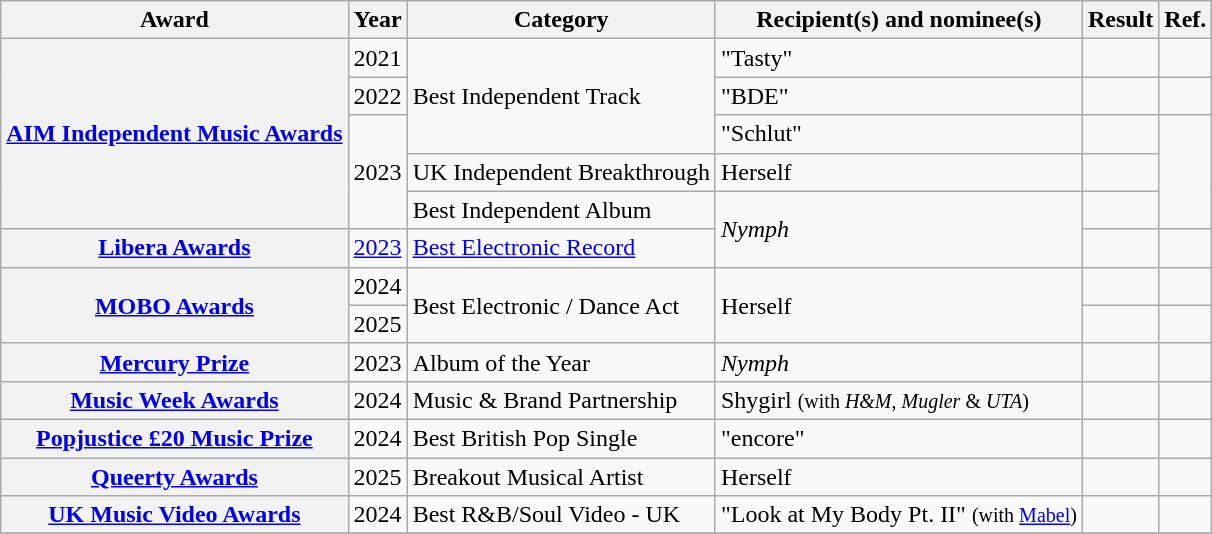<table class="wikitable sortable plainrowheaders">
<tr>
<th scope="col">Award</th>
<th scope="col">Year</th>
<th scope="col">Category</th>
<th scope="col">Recipient(s) and nominee(s)</th>
<th scope="col">Result</th>
<th scope="col">Ref.</th>
</tr>
<tr>
<th scope="row" rowspan="5"><a href='#'>AIM Independent Music Awards</a></th>
<td align="center">2021</td>
<td rowspan="3">Best Independent Track</td>
<td>"Tasty"</td>
<td></td>
<td align="center"></td>
</tr>
<tr>
<td align="center">2022</td>
<td>"BDE" </td>
<td></td>
<td align="center"></td>
</tr>
<tr>
<td align="center" rowspan="3">2023</td>
<td>"Schlut"</td>
<td></td>
<td align="center" rowspan="3"></td>
</tr>
<tr>
<td>UK Independent Breakthrough</td>
<td>Herself</td>
<td></td>
</tr>
<tr>
<td>Best Independent Album</td>
<td rowspan="2"><em>Nymph</em></td>
<td></td>
</tr>
<tr>
<th scope="row"><a href='#'>Libera Awards</a></th>
<td align="center"><a href='#'>2023</a></td>
<td><a href='#'>Best Electronic Record</a></td>
<td></td>
<td align="center"></td>
</tr>
<tr>
<th scope="row" rowspan=2><a href='#'>MOBO Awards</a></th>
<td align=center>2024</td>
<td rowspan=2>Best Electronic / Dance Act</td>
<td rowspan=2>Herself</td>
<td></td>
<td align=center></td>
</tr>
<tr>
<td align=center>2025</td>
<td></td>
<td align=center></td>
</tr>
<tr>
<th scope="row"><a href='#'>Mercury Prize</a></th>
<td align="center">2023</td>
<td>Album of the Year</td>
<td><em>Nymph</em></td>
<td></td>
<td align="center"></td>
</tr>
<tr>
<th scope="row"><a href='#'>Music Week Awards</a></th>
<td align="center">2024</td>
<td>Music & Brand Partnership</td>
<td>Shygirl <small>(with <em>H&M</em>, <em>Mugler</em> & <em>UTA</em>)</small></td>
<td></td>
<td></td>
</tr>
<tr>
<th scope="row"><a href='#'>Popjustice £20 Music Prize</a></th>
<td align=center>2024</td>
<td>Best British Pop Single</td>
<td>"encore" </td>
<td></td>
<td align=center></td>
</tr>
<tr>
<th scope="row"><a href='#'>Queerty Awards</a></th>
<td align="center">2025</td>
<td>Breakout Musical Artist</td>
<td>Herself</td>
<td></td>
<td align="center"></td>
</tr>
<tr>
<th scope="row"><a href='#'>UK Music Video Awards</a></th>
<td align=center>2024</td>
<td>Best R&B/Soul Video - UK</td>
<td>"Look at My Body Pt. II" <small>(with <a href='#'>Mabel</a>)</small></td>
<td></td>
<td align=center></td>
</tr>
<tr>
</tr>
</table>
